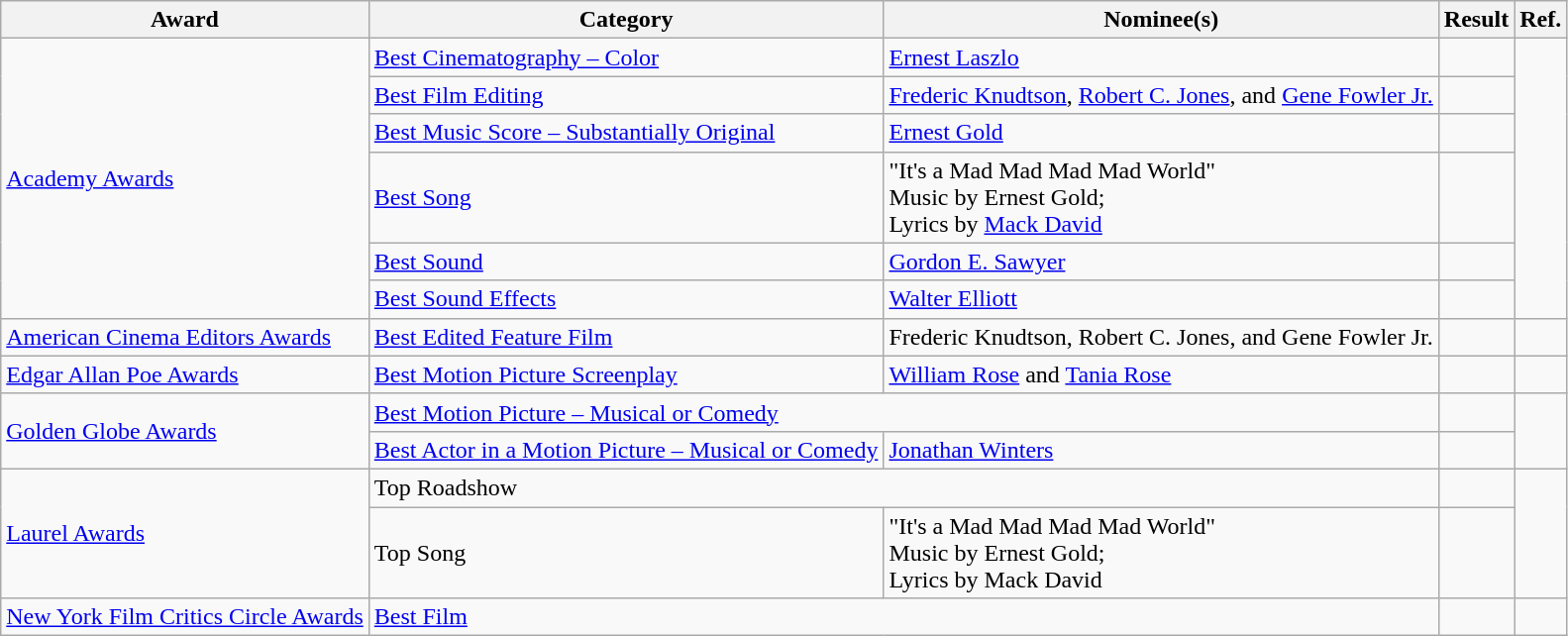<table class="wikitable plainrowheaders">
<tr>
<th>Award</th>
<th>Category</th>
<th>Nominee(s)</th>
<th>Result</th>
<th>Ref.</th>
</tr>
<tr>
<td rowspan="6"><a href='#'>Academy Awards</a></td>
<td><a href='#'>Best Cinematography – Color</a></td>
<td><a href='#'>Ernest Laszlo</a></td>
<td></td>
<td align="center" rowspan="6"></td>
</tr>
<tr>
<td><a href='#'>Best Film Editing</a></td>
<td><a href='#'>Frederic Knudtson</a>, <a href='#'>Robert C. Jones</a>, and <a href='#'>Gene Fowler Jr.</a></td>
<td></td>
</tr>
<tr>
<td><a href='#'>Best Music Score – Substantially Original</a></td>
<td><a href='#'>Ernest Gold</a></td>
<td></td>
</tr>
<tr>
<td><a href='#'>Best Song</a></td>
<td>"It's a Mad Mad Mad Mad World" <br> Music by Ernest Gold; <br> Lyrics by <a href='#'>Mack David</a></td>
<td></td>
</tr>
<tr>
<td><a href='#'>Best Sound</a></td>
<td><a href='#'>Gordon E. Sawyer</a></td>
<td></td>
</tr>
<tr>
<td><a href='#'>Best Sound Effects</a></td>
<td><a href='#'>Walter Elliott</a></td>
<td></td>
</tr>
<tr>
<td><a href='#'>American Cinema Editors Awards</a></td>
<td><a href='#'>Best Edited Feature Film</a></td>
<td>Frederic Knudtson, Robert C. Jones, and Gene Fowler Jr.</td>
<td></td>
<td align="center"></td>
</tr>
<tr>
<td><a href='#'>Edgar Allan Poe Awards</a></td>
<td><a href='#'>Best Motion Picture Screenplay</a></td>
<td><a href='#'>William Rose</a> and <a href='#'>Tania Rose</a></td>
<td></td>
<td align="center"></td>
</tr>
<tr>
<td rowspan="2"><a href='#'>Golden Globe Awards</a></td>
<td colspan="2"><a href='#'>Best Motion Picture – Musical or Comedy</a></td>
<td></td>
<td align="center" rowspan="2"></td>
</tr>
<tr>
<td><a href='#'>Best Actor in a Motion Picture – Musical or Comedy</a></td>
<td><a href='#'>Jonathan Winters</a></td>
<td></td>
</tr>
<tr>
<td rowspan="2"><a href='#'>Laurel Awards</a></td>
<td colspan="2">Top Roadshow</td>
<td></td>
<td align="center" rowspan="2"></td>
</tr>
<tr>
<td>Top Song</td>
<td>"It's a Mad Mad Mad Mad World" <br> Music by Ernest Gold; <br> Lyrics by Mack David</td>
<td></td>
</tr>
<tr>
<td><a href='#'>New York Film Critics Circle Awards</a></td>
<td colspan="2"><a href='#'>Best Film</a></td>
<td></td>
<td align="center"></td>
</tr>
</table>
